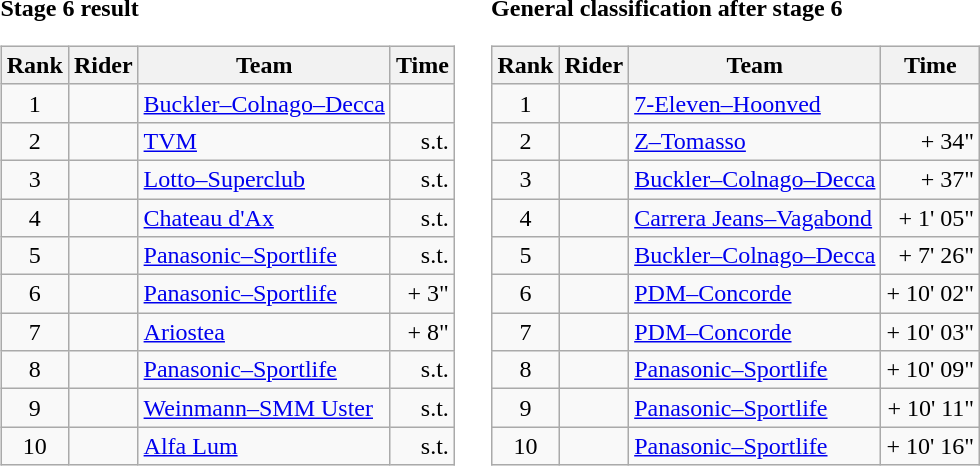<table>
<tr>
<td><strong>Stage 6 result</strong><br><table class="wikitable">
<tr>
<th scope="col">Rank</th>
<th scope="col">Rider</th>
<th scope="col">Team</th>
<th scope="col">Time</th>
</tr>
<tr>
<td style="text-align:center;">1</td>
<td></td>
<td><a href='#'>Buckler–Colnago–Decca</a></td>
<td style="text-align:right;"></td>
</tr>
<tr>
<td style="text-align:center;">2</td>
<td></td>
<td><a href='#'>TVM</a></td>
<td style="text-align:right;">s.t.</td>
</tr>
<tr>
<td style="text-align:center;">3</td>
<td></td>
<td><a href='#'>Lotto–Superclub</a></td>
<td style="text-align:right;">s.t.</td>
</tr>
<tr>
<td style="text-align:center;">4</td>
<td></td>
<td><a href='#'>Chateau d'Ax</a></td>
<td style="text-align:right;">s.t.</td>
</tr>
<tr>
<td style="text-align:center;">5</td>
<td></td>
<td><a href='#'>Panasonic–Sportlife</a></td>
<td style="text-align:right;">s.t.</td>
</tr>
<tr>
<td style="text-align:center;">6</td>
<td></td>
<td><a href='#'>Panasonic–Sportlife</a></td>
<td style="text-align:right;">+ 3"</td>
</tr>
<tr>
<td style="text-align:center;">7</td>
<td></td>
<td><a href='#'>Ariostea</a></td>
<td style="text-align:right;">+ 8"</td>
</tr>
<tr>
<td style="text-align:center;">8</td>
<td></td>
<td><a href='#'>Panasonic–Sportlife</a></td>
<td style="text-align:right;">s.t.</td>
</tr>
<tr>
<td style="text-align:center;">9</td>
<td></td>
<td><a href='#'>Weinmann–SMM Uster</a></td>
<td style="text-align:right;">s.t.</td>
</tr>
<tr>
<td style="text-align:center;">10</td>
<td></td>
<td><a href='#'>Alfa Lum</a></td>
<td style="text-align:right;">s.t.</td>
</tr>
</table>
</td>
<td></td>
<td><strong>General classification after stage 6</strong><br><table class="wikitable">
<tr>
<th scope="col">Rank</th>
<th scope="col">Rider</th>
<th scope="col">Team</th>
<th scope="col">Time</th>
</tr>
<tr>
<td style="text-align:center;">1</td>
<td> </td>
<td><a href='#'>7-Eleven–Hoonved</a></td>
<td style="text-align:right;"></td>
</tr>
<tr>
<td style="text-align:center;">2</td>
<td></td>
<td><a href='#'>Z–Tomasso</a></td>
<td style="text-align:right;">+ 34"</td>
</tr>
<tr>
<td style="text-align:center;">3</td>
<td></td>
<td><a href='#'>Buckler–Colnago–Decca</a></td>
<td style="text-align:right;">+ 37"</td>
</tr>
<tr>
<td style="text-align:center;">4</td>
<td></td>
<td><a href='#'>Carrera Jeans–Vagabond</a></td>
<td style="text-align:right;">+ 1' 05"</td>
</tr>
<tr>
<td style="text-align:center;">5</td>
<td></td>
<td><a href='#'>Buckler–Colnago–Decca</a></td>
<td style="text-align:right;">+ 7' 26"</td>
</tr>
<tr>
<td style="text-align:center;">6</td>
<td></td>
<td><a href='#'>PDM–Concorde</a></td>
<td style="text-align:right;">+ 10' 02"</td>
</tr>
<tr>
<td style="text-align:center;">7</td>
<td></td>
<td><a href='#'>PDM–Concorde</a></td>
<td style="text-align:right;">+ 10' 03"</td>
</tr>
<tr>
<td style="text-align:center;">8</td>
<td></td>
<td><a href='#'>Panasonic–Sportlife</a></td>
<td style="text-align:right;">+ 10' 09"</td>
</tr>
<tr>
<td style="text-align:center;">9</td>
<td></td>
<td><a href='#'>Panasonic–Sportlife</a></td>
<td style="text-align:right;">+ 10' 11"</td>
</tr>
<tr>
<td style="text-align:center;">10</td>
<td></td>
<td><a href='#'>Panasonic–Sportlife</a></td>
<td style="text-align:right;">+ 10' 16"</td>
</tr>
</table>
</td>
</tr>
</table>
